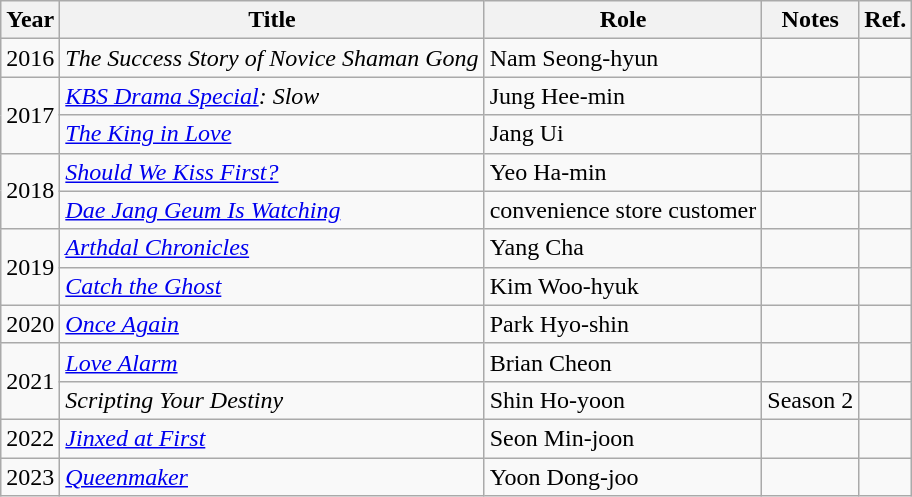<table class="wikitable sortable">
<tr>
<th>Year</th>
<th>Title</th>
<th>Role</th>
<th>Notes</th>
<th class="unsortable">Ref.</th>
</tr>
<tr>
<td>2016</td>
<td><em>The Success Story of Novice Shaman Gong</em></td>
<td>Nam Seong-hyun</td>
<td></td>
<td></td>
</tr>
<tr>
<td rowspan=2>2017</td>
<td><em><a href='#'>KBS Drama Special</a>: Slow</em></td>
<td>Jung Hee-min</td>
<td></td>
<td></td>
</tr>
<tr>
<td><em><a href='#'>The King in Love</a></em></td>
<td>Jang Ui</td>
<td></td>
<td></td>
</tr>
<tr>
<td rowspan=2>2018</td>
<td><em><a href='#'>Should We Kiss First?</a></em></td>
<td>Yeo Ha-min</td>
<td></td>
<td></td>
</tr>
<tr>
<td><em><a href='#'>Dae Jang Geum Is Watching</a></em></td>
<td>convenience store customer</td>
<td></td>
<td></td>
</tr>
<tr>
<td rowspan=2>2019</td>
<td><em><a href='#'>Arthdal Chronicles</a></em></td>
<td>Yang Cha</td>
<td></td>
<td></td>
</tr>
<tr>
<td><em><a href='#'>Catch the Ghost</a></em></td>
<td>Kim Woo-hyuk</td>
<td></td>
<td></td>
</tr>
<tr>
<td>2020</td>
<td><em><a href='#'>Once Again</a></em></td>
<td>Park Hyo-shin</td>
<td></td>
<td></td>
</tr>
<tr>
<td rowspan=2>2021</td>
<td><em><a href='#'>Love Alarm</a></em></td>
<td>Brian Cheon</td>
<td></td>
<td></td>
</tr>
<tr>
<td><em>Scripting Your Destiny</em></td>
<td>Shin Ho-yoon</td>
<td>Season 2</td>
<td></td>
</tr>
<tr>
<td>2022</td>
<td><em><a href='#'>Jinxed at First</a></em></td>
<td>Seon Min-joon</td>
<td></td>
<td></td>
</tr>
<tr>
<td>2023</td>
<td><em><a href='#'>Queenmaker</a></em></td>
<td>Yoon Dong-joo</td>
<td></td>
<td></td>
</tr>
</table>
